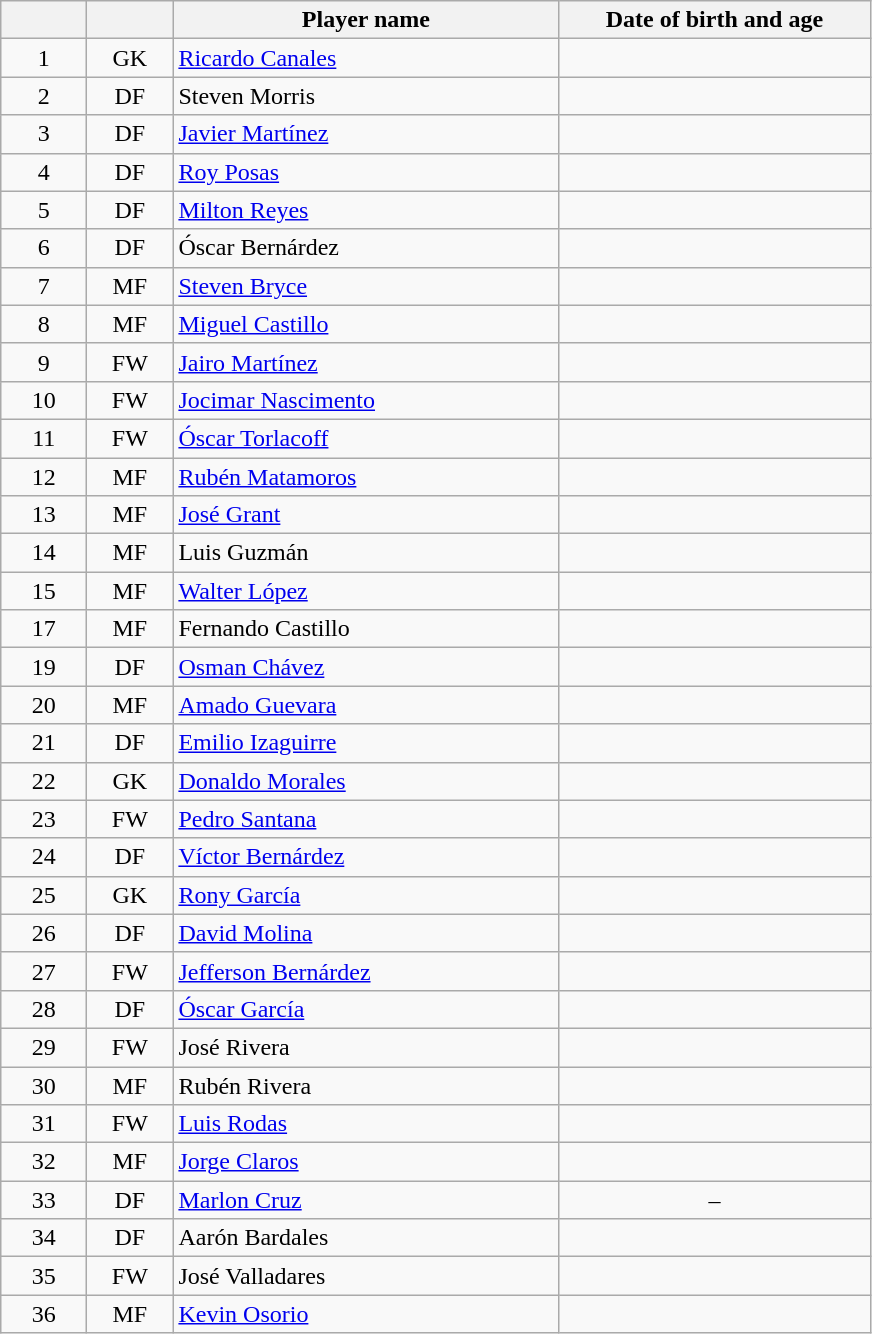<table class="wikitable">
<tr>
<th width="50"></th>
<th width="50"></th>
<th width="250">Player name</th>
<th width="200">Date of birth and age</th>
</tr>
<tr align="center">
<td>1</td>
<td>GK</td>
<td align="left"> <a href='#'>Ricardo Canales</a></td>
<td></td>
</tr>
<tr align="center">
<td>2</td>
<td>DF</td>
<td align="left"> Steven Morris</td>
<td></td>
</tr>
<tr align="center">
<td>3</td>
<td>DF</td>
<td align="left"> <a href='#'>Javier Martínez</a></td>
<td></td>
</tr>
<tr align="center">
<td>4</td>
<td>DF</td>
<td align="left"> <a href='#'>Roy Posas</a></td>
<td></td>
</tr>
<tr align="center">
<td>5</td>
<td>DF</td>
<td align="left"> <a href='#'>Milton Reyes</a></td>
<td></td>
</tr>
<tr align="center">
<td>6</td>
<td>DF</td>
<td align="left"> Óscar Bernárdez</td>
<td></td>
</tr>
<tr align="center">
<td>7</td>
<td>MF</td>
<td align="left"> <a href='#'>Steven Bryce</a></td>
<td></td>
</tr>
<tr align="center">
<td>8</td>
<td>MF</td>
<td align="left"> <a href='#'>Miguel Castillo</a></td>
<td></td>
</tr>
<tr align="center">
<td>9</td>
<td>FW</td>
<td align="left"> <a href='#'>Jairo Martínez</a></td>
<td></td>
</tr>
<tr align="center">
<td>10</td>
<td>FW</td>
<td align="left"> <a href='#'>Jocimar Nascimento</a></td>
<td></td>
</tr>
<tr align="center">
<td>11</td>
<td>FW</td>
<td align="left"> <a href='#'>Óscar Torlacoff</a></td>
<td></td>
</tr>
<tr align="center">
<td>12</td>
<td>MF</td>
<td align="left"> <a href='#'>Rubén Matamoros</a></td>
<td></td>
</tr>
<tr align="center">
<td>13</td>
<td>MF</td>
<td align="left"> <a href='#'>José Grant</a></td>
<td></td>
</tr>
<tr align="center">
<td>14</td>
<td>MF</td>
<td align="left"> Luis Guzmán</td>
<td></td>
</tr>
<tr align="center">
<td>15</td>
<td>MF</td>
<td align="left"> <a href='#'>Walter López</a></td>
<td></td>
</tr>
<tr align="center">
<td>17</td>
<td>MF</td>
<td align="left"> Fernando Castillo</td>
<td></td>
</tr>
<tr align="center">
<td>19</td>
<td>DF</td>
<td align="left"> <a href='#'>Osman Chávez</a></td>
<td></td>
</tr>
<tr align="center">
<td>20</td>
<td>MF</td>
<td align="left"> <a href='#'>Amado Guevara</a></td>
<td></td>
</tr>
<tr align="center">
<td>21</td>
<td>DF</td>
<td align="left"> <a href='#'>Emilio Izaguirre</a></td>
<td></td>
</tr>
<tr align="center">
<td>22</td>
<td>GK</td>
<td align="left"> <a href='#'>Donaldo Morales</a></td>
<td></td>
</tr>
<tr align="center">
<td>23</td>
<td>FW</td>
<td align="left"> <a href='#'>Pedro Santana</a></td>
<td></td>
</tr>
<tr align="center">
<td>24</td>
<td>DF</td>
<td align="left"> <a href='#'>Víctor Bernárdez</a></td>
<td></td>
</tr>
<tr align="center">
<td>25</td>
<td>GK</td>
<td align="left"> <a href='#'>Rony García</a></td>
<td></td>
</tr>
<tr align="center">
<td>26</td>
<td>DF</td>
<td align="left"> <a href='#'>David Molina</a></td>
<td></td>
</tr>
<tr align="center">
<td>27</td>
<td>FW</td>
<td align="left"> <a href='#'>Jefferson Bernárdez</a></td>
<td></td>
</tr>
<tr align="center">
<td>28</td>
<td>DF</td>
<td align="left"> <a href='#'>Óscar García</a></td>
<td></td>
</tr>
<tr align="center">
<td>29</td>
<td>FW</td>
<td align="left"> José Rivera</td>
<td></td>
</tr>
<tr align="center">
<td>30</td>
<td>MF</td>
<td align="left"> Rubén Rivera</td>
<td></td>
</tr>
<tr align="center">
<td>31</td>
<td>FW</td>
<td align="left"> <a href='#'>Luis Rodas</a></td>
<td></td>
</tr>
<tr align="center">
<td>32</td>
<td>MF</td>
<td align="left"> <a href='#'>Jorge Claros</a></td>
<td></td>
</tr>
<tr align="center">
<td>33</td>
<td>DF</td>
<td align="left"> <a href='#'>Marlon Cruz</a></td>
<td>–</td>
</tr>
<tr align="center">
<td>34</td>
<td>DF</td>
<td align="left"> Aarón Bardales</td>
<td></td>
</tr>
<tr align="center">
<td>35</td>
<td>FW</td>
<td align="left"> José Valladares</td>
<td></td>
</tr>
<tr align="center">
<td>36</td>
<td>MF</td>
<td align="left"> <a href='#'>Kevin Osorio</a></td>
<td></td>
</tr>
</table>
